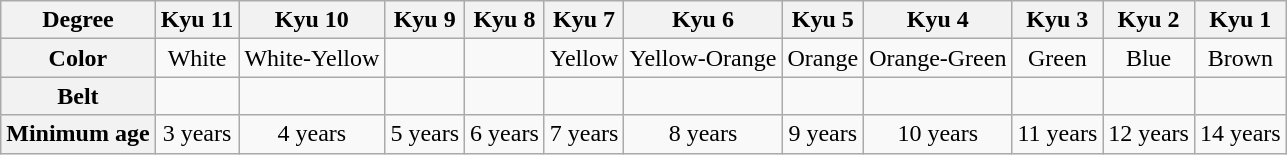<table class="wikitable" style="text-align:center;">
<tr>
<th>Degree</th>
<th>Kyu 11</th>
<th>Kyu 10</th>
<th>Kyu 9</th>
<th>Kyu 8</th>
<th>Kyu 7</th>
<th>Kyu 6</th>
<th>Kyu 5</th>
<th>Kyu 4</th>
<th>Kyu 3</th>
<th>Kyu 2</th>
<th>Kyu 1</th>
</tr>
<tr>
<th>Color</th>
<td>White</td>
<td>White-Yellow</td>
<td></td>
<td></td>
<td>Yellow</td>
<td>Yellow-Orange</td>
<td>Orange</td>
<td>Orange-Green</td>
<td>Green</td>
<td>Blue</td>
<td>Brown</td>
</tr>
<tr>
<th>Belt</th>
<td></td>
<td></td>
<td></td>
<td></td>
<td></td>
<td></td>
<td></td>
<td></td>
<td></td>
<td></td>
<td></td>
</tr>
<tr>
<th>Minimum age</th>
<td>3 years</td>
<td>4 years</td>
<td>5 years</td>
<td>6 years</td>
<td>7 years</td>
<td>8 years</td>
<td>9 years</td>
<td>10 years</td>
<td>11 years</td>
<td>12 years</td>
<td>14 years</td>
</tr>
</table>
